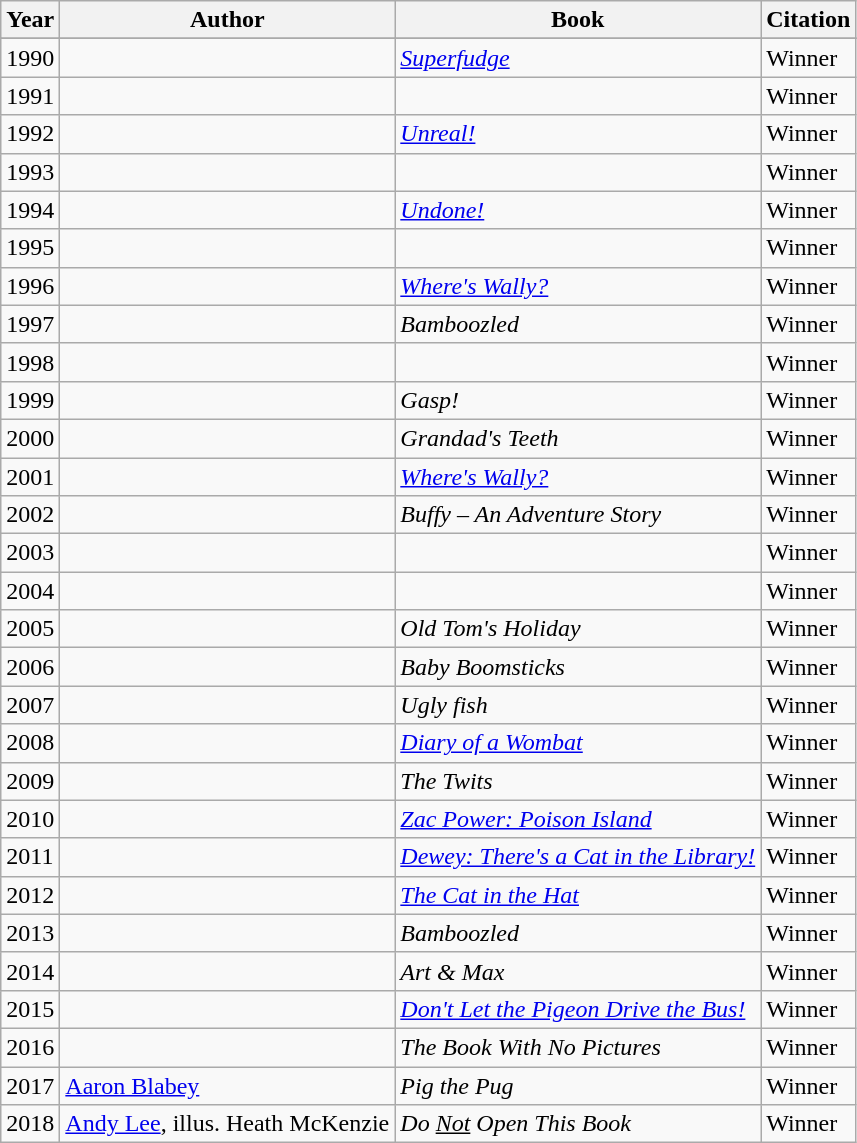<table class="sortable wikitable">
<tr>
<th>Year</th>
<th>Author</th>
<th>Book</th>
<th>Citation</th>
</tr>
<tr style="background:LemonChiffon; color:black">
</tr>
<tr>
<td>1990</td>
<td></td>
<td><em><a href='#'>Superfudge</a></em></td>
<td>Winner</td>
</tr>
<tr>
<td>1991</td>
<td></td>
<td></td>
<td>Winner</td>
</tr>
<tr>
<td>1992</td>
<td></td>
<td><em><a href='#'>Unreal!</a></em></td>
<td>Winner</td>
</tr>
<tr>
<td>1993</td>
<td></td>
<td></td>
<td>Winner</td>
</tr>
<tr>
<td>1994</td>
<td></td>
<td><em><a href='#'>Undone!</a></em></td>
<td>Winner</td>
</tr>
<tr>
<td>1995</td>
<td></td>
<td></td>
<td>Winner</td>
</tr>
<tr>
<td>1996</td>
<td></td>
<td><em><a href='#'>Where's Wally?</a></em></td>
<td>Winner</td>
</tr>
<tr>
<td>1997</td>
<td></td>
<td><em>Bamboozled</em></td>
<td>Winner</td>
</tr>
<tr>
<td>1998</td>
<td></td>
<td></td>
<td>Winner</td>
</tr>
<tr>
<td>1999</td>
<td></td>
<td><em>Gasp!</em></td>
<td>Winner</td>
</tr>
<tr>
<td>2000</td>
<td></td>
<td><em>Grandad's Teeth</em></td>
<td>Winner</td>
</tr>
<tr>
<td>2001</td>
<td></td>
<td><em><a href='#'>Where's Wally?</a></em></td>
<td>Winner</td>
</tr>
<tr>
<td>2002</td>
<td></td>
<td><em>Buffy – An Adventure Story</em></td>
<td>Winner</td>
</tr>
<tr>
<td>2003</td>
<td></td>
<td></td>
<td>Winner</td>
</tr>
<tr>
<td>2004</td>
<td></td>
<td></td>
<td>Winner</td>
</tr>
<tr>
<td>2005</td>
<td></td>
<td><em>Old Tom's Holiday</em></td>
<td>Winner</td>
</tr>
<tr>
<td>2006</td>
<td></td>
<td><em>Baby Boomsticks</em></td>
<td>Winner</td>
</tr>
<tr>
<td>2007</td>
<td></td>
<td><em>Ugly fish</em></td>
<td>Winner</td>
</tr>
<tr>
<td>2008</td>
<td></td>
<td><em><a href='#'>Diary of a Wombat</a></em></td>
<td>Winner</td>
</tr>
<tr>
<td>2009</td>
<td></td>
<td><em>The Twits</em></td>
<td>Winner</td>
</tr>
<tr>
<td>2010</td>
<td></td>
<td><em><a href='#'>Zac Power: Poison Island</a></em></td>
<td>Winner</td>
</tr>
<tr>
<td>2011</td>
<td></td>
<td><em><a href='#'>Dewey: There's a Cat in the Library!</a></em></td>
<td>Winner</td>
</tr>
<tr>
<td>2012</td>
<td></td>
<td><em><a href='#'>The Cat in the Hat</a></em></td>
<td>Winner</td>
</tr>
<tr>
<td>2013</td>
<td></td>
<td><em>Bamboozled</em></td>
<td>Winner</td>
</tr>
<tr>
<td>2014</td>
<td></td>
<td><em>Art & Max</em></td>
<td>Winner</td>
</tr>
<tr>
<td>2015</td>
<td></td>
<td><em><a href='#'>Don't Let the Pigeon Drive the Bus!</a></em></td>
<td>Winner</td>
</tr>
<tr>
<td>2016</td>
<td></td>
<td><em>The Book With No Pictures</em></td>
<td>Winner</td>
</tr>
<tr>
<td>2017</td>
<td><a href='#'>Aaron Blabey</a></td>
<td><em>Pig the Pug</em></td>
<td>Winner</td>
</tr>
<tr>
<td>2018</td>
<td><a href='#'>Andy Lee</a>, illus. Heath McKenzie</td>
<td><em>Do <u>Not</u> Open This Book</em></td>
<td>Winner</td>
</tr>
</table>
